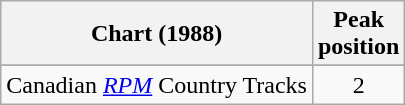<table class="wikitable sortable">
<tr>
<th align="left">Chart (1988)</th>
<th style="text-align:center;">Peak<br>position</th>
</tr>
<tr>
</tr>
<tr>
<td align="left">Canadian <em><a href='#'>RPM</a></em> Country Tracks</td>
<td style="text-align:center;">2</td>
</tr>
</table>
